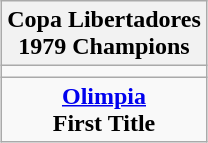<table class="wikitable" style="text-align: center; margin: 0 auto;">
<tr>
<th>Copa Libertadores<br>1979 Champions</th>
</tr>
<tr>
<td></td>
</tr>
<tr>
<td><strong><a href='#'>Olimpia</a></strong><br><strong>First Title</strong></td>
</tr>
</table>
